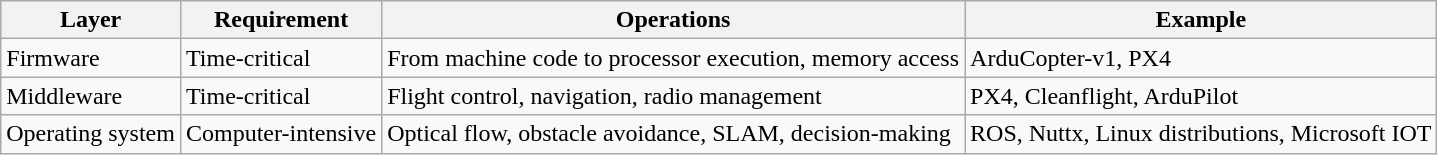<table class="wikitable">
<tr>
<th>Layer</th>
<th>Requirement</th>
<th>Operations</th>
<th>Example</th>
</tr>
<tr>
<td>Firmware</td>
<td>Time-critical</td>
<td>From machine code to processor execution, memory access</td>
<td>ArduCopter-v1, PX4</td>
</tr>
<tr>
<td>Middleware</td>
<td>Time-critical</td>
<td>Flight control, navigation, radio management</td>
<td>PX4, Cleanflight, ArduPilot</td>
</tr>
<tr>
<td>Operating system</td>
<td>Computer-intensive</td>
<td>Optical flow, obstacle avoidance, SLAM, decision-making</td>
<td>ROS, Nuttx, Linux distributions, Microsoft IOT</td>
</tr>
</table>
